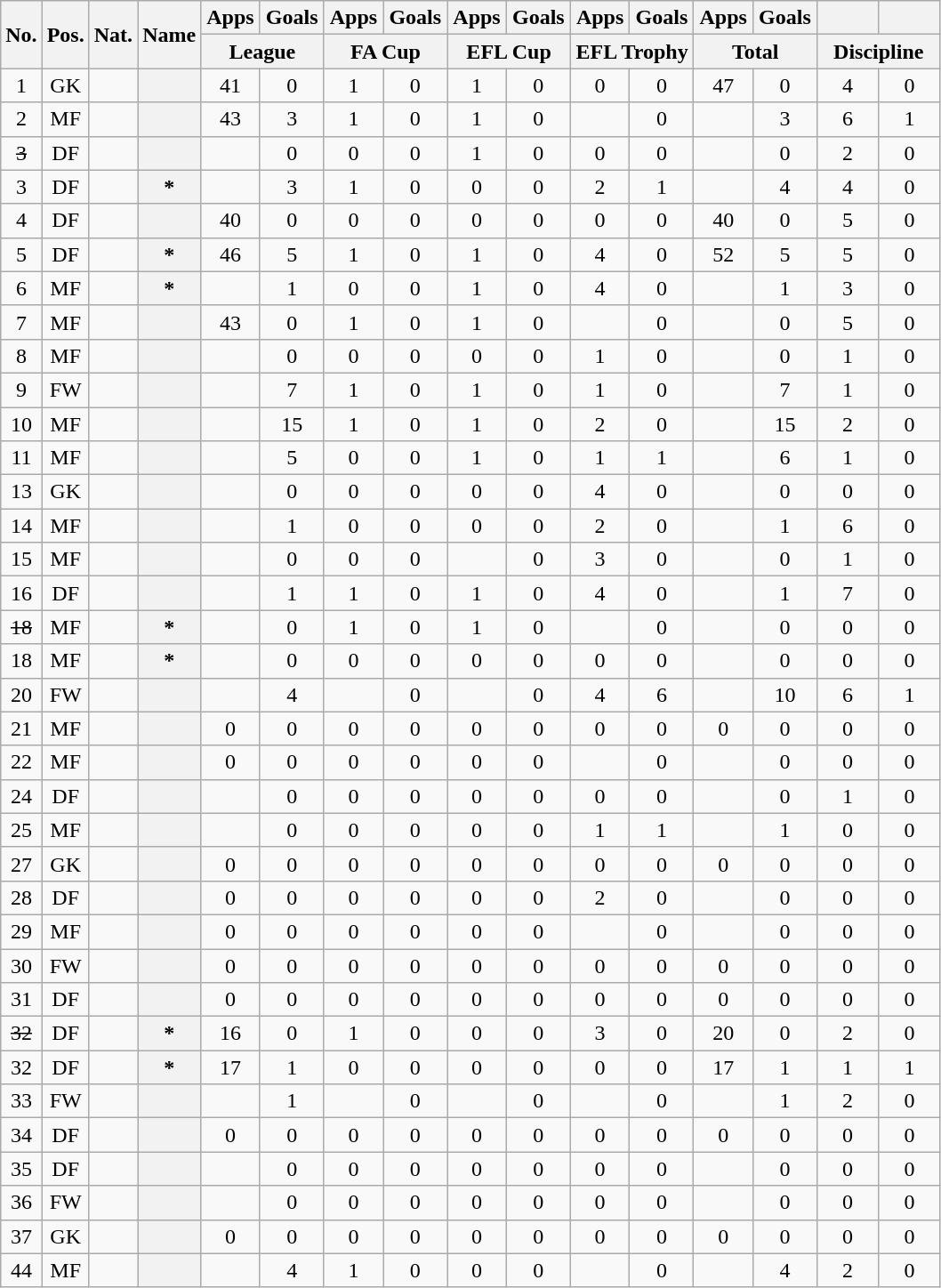<table class="wikitable sortable plainrowheaders" style="text-align:center">
<tr>
<th scope="col" rowspan="2">No.</th>
<th scope="col" rowspan="2">Pos.</th>
<th scope="col" rowspan="2">Nat.</th>
<th scope="col" rowspan="2">Name</th>
<th scope="col">Apps</th>
<th scope="col">Goals</th>
<th scope="col">Apps</th>
<th scope="col">Goals</th>
<th scope="col">Apps</th>
<th scope="col">Goals</th>
<th scope="col">Apps</th>
<th scope="col">Goals</th>
<th scope="col">Apps</th>
<th scope="col">Goals</th>
<th scope="col"></th>
<th scope="col"></th>
</tr>
<tr class="unsortable">
<th colspan="2" width="85">League</th>
<th colspan="2" width="85">FA Cup</th>
<th colspan="2" width="85">EFL Cup</th>
<th colspan="2" width="85">EFL Trophy</th>
<th colspan="2" width="85">Total</th>
<th colspan="2" width="85">Discipline</th>
</tr>
<tr>
<td>1</td>
<td>GK</td>
<td></td>
<th scope="row"></th>
<td>41</td>
<td>0</td>
<td>1</td>
<td>0</td>
<td>1</td>
<td>0</td>
<td>0</td>
<td>0</td>
<td>47</td>
<td>0</td>
<td>4</td>
<td>0</td>
</tr>
<tr>
<td>2</td>
<td>MF</td>
<td></td>
<th scope="row"></th>
<td>43</td>
<td>3</td>
<td>1</td>
<td>0</td>
<td>1</td>
<td>0</td>
<td></td>
<td>0</td>
<td></td>
<td>3</td>
<td>6</td>
<td>1</td>
</tr>
<tr>
<td><s>3</s> </td>
<td>DF</td>
<td></td>
<th scope="row"></th>
<td></td>
<td>0</td>
<td>0</td>
<td>0</td>
<td>1</td>
<td>0</td>
<td>0</td>
<td>0</td>
<td></td>
<td>0</td>
<td>2</td>
<td>0</td>
</tr>
<tr>
<td>3</td>
<td>DF</td>
<td></td>
<th scope="row"><em></em> *</th>
<td></td>
<td>3</td>
<td>1</td>
<td>0</td>
<td>0</td>
<td>0</td>
<td>2</td>
<td>1</td>
<td></td>
<td>4</td>
<td>4</td>
<td>0</td>
</tr>
<tr>
<td>4</td>
<td>DF</td>
<td></td>
<th scope="row"></th>
<td>40</td>
<td>0</td>
<td>0</td>
<td>0</td>
<td>0</td>
<td>0</td>
<td>0</td>
<td>0</td>
<td>40</td>
<td>0</td>
<td>5</td>
<td>0</td>
</tr>
<tr>
<td>5</td>
<td>DF</td>
<td></td>
<th scope="row"><em></em> *</th>
<td>46</td>
<td>5</td>
<td>1</td>
<td>0</td>
<td>1</td>
<td>0</td>
<td>4</td>
<td>0</td>
<td>52</td>
<td>5</td>
<td>5</td>
<td>0</td>
</tr>
<tr>
<td>6</td>
<td>MF</td>
<td></td>
<th scope="row"><em></em> *</th>
<td></td>
<td>1</td>
<td>0</td>
<td>0</td>
<td>1</td>
<td>0</td>
<td>4</td>
<td>0</td>
<td></td>
<td>1</td>
<td>3</td>
<td>0</td>
</tr>
<tr>
<td>7</td>
<td>MF</td>
<td></td>
<th scope="row"></th>
<td>43</td>
<td>0</td>
<td>1</td>
<td>0</td>
<td>1</td>
<td>0</td>
<td></td>
<td>0</td>
<td></td>
<td>0</td>
<td>5</td>
<td>0</td>
</tr>
<tr>
<td>8</td>
<td>MF</td>
<td></td>
<th scope="row"></th>
<td></td>
<td>0</td>
<td>0</td>
<td>0</td>
<td>0</td>
<td>0</td>
<td>1</td>
<td>0</td>
<td></td>
<td>0</td>
<td>1</td>
<td>0</td>
</tr>
<tr>
<td>9</td>
<td>FW</td>
<td></td>
<th scope="row"></th>
<td></td>
<td>7</td>
<td>1</td>
<td>0</td>
<td>1</td>
<td>0</td>
<td>1</td>
<td>0</td>
<td></td>
<td>7</td>
<td>1</td>
<td>0</td>
</tr>
<tr>
<td>10</td>
<td>MF</td>
<td></td>
<th scope="row"></th>
<td></td>
<td>15</td>
<td>1</td>
<td>0</td>
<td>1</td>
<td>0</td>
<td>2</td>
<td>0</td>
<td></td>
<td>15</td>
<td>2</td>
<td>0</td>
</tr>
<tr>
<td>11</td>
<td>MF</td>
<td></td>
<th scope="row"></th>
<td></td>
<td>5</td>
<td>0</td>
<td>0</td>
<td>1</td>
<td>0</td>
<td>1</td>
<td>1</td>
<td></td>
<td>6</td>
<td>1</td>
<td>0</td>
</tr>
<tr>
<td>13</td>
<td>GK</td>
<td></td>
<th scope="row"></th>
<td></td>
<td>0</td>
<td>0</td>
<td>0</td>
<td>0</td>
<td>0</td>
<td>4</td>
<td>0</td>
<td></td>
<td>0</td>
<td>0</td>
<td>0</td>
</tr>
<tr>
<td>14</td>
<td>MF</td>
<td></td>
<th scope="row"></th>
<td></td>
<td>1</td>
<td>0</td>
<td>0</td>
<td>0</td>
<td>0</td>
<td>2</td>
<td>0</td>
<td></td>
<td>1</td>
<td>6</td>
<td>0</td>
</tr>
<tr>
<td>15</td>
<td>MF</td>
<td></td>
<th scope="row"></th>
<td></td>
<td>0</td>
<td>0</td>
<td>0</td>
<td></td>
<td>0</td>
<td>3</td>
<td>0</td>
<td></td>
<td>0</td>
<td>1</td>
<td>0</td>
</tr>
<tr>
<td>16</td>
<td>DF</td>
<td></td>
<th scope="row"></th>
<td></td>
<td>1</td>
<td>1</td>
<td>0</td>
<td>1</td>
<td>0</td>
<td>4</td>
<td>0</td>
<td></td>
<td>1</td>
<td>7</td>
<td>0</td>
</tr>
<tr>
<td><s>18</s> </td>
<td>MF</td>
<td></td>
<th scope="row"><em></em> *</th>
<td></td>
<td>0</td>
<td>1</td>
<td>0</td>
<td>1</td>
<td>0</td>
<td></td>
<td>0</td>
<td></td>
<td>0</td>
<td>0</td>
<td>0</td>
</tr>
<tr>
<td>18</td>
<td>MF</td>
<td></td>
<th scope="row"><em></em> *</th>
<td></td>
<td>0</td>
<td>0</td>
<td>0</td>
<td>0</td>
<td>0</td>
<td>0</td>
<td>0</td>
<td></td>
<td>0</td>
<td>0</td>
<td>0</td>
</tr>
<tr>
<td>20</td>
<td>FW</td>
<td></td>
<th scope="row"></th>
<td></td>
<td>4</td>
<td></td>
<td>0</td>
<td></td>
<td>0</td>
<td>4</td>
<td>6</td>
<td></td>
<td>10</td>
<td>6</td>
<td>1</td>
</tr>
<tr>
<td>21</td>
<td>MF</td>
<td></td>
<th scope="row"></th>
<td>0</td>
<td>0</td>
<td>0</td>
<td>0</td>
<td>0</td>
<td>0</td>
<td>0</td>
<td>0</td>
<td>0</td>
<td>0</td>
<td>0</td>
<td>0</td>
</tr>
<tr>
<td>22</td>
<td>MF</td>
<td></td>
<th scope="row"></th>
<td>0</td>
<td>0</td>
<td>0</td>
<td>0</td>
<td>0</td>
<td>0</td>
<td></td>
<td>0</td>
<td></td>
<td>0</td>
<td>0</td>
<td>0</td>
</tr>
<tr>
<td>24</td>
<td>DF</td>
<td></td>
<th scope="row"></th>
<td></td>
<td>0</td>
<td>0</td>
<td>0</td>
<td>0</td>
<td>0</td>
<td>0</td>
<td>0</td>
<td></td>
<td>0</td>
<td>1</td>
<td>0</td>
</tr>
<tr>
<td>25</td>
<td>MF</td>
<td></td>
<th scope="row"></th>
<td></td>
<td>0</td>
<td>0</td>
<td>0</td>
<td>0</td>
<td>0</td>
<td>1</td>
<td>1</td>
<td></td>
<td>1</td>
<td>0</td>
<td>0</td>
</tr>
<tr>
<td>27</td>
<td>GK</td>
<td></td>
<th scope="row"></th>
<td>0</td>
<td>0</td>
<td>0</td>
<td>0</td>
<td>0</td>
<td>0</td>
<td>0</td>
<td>0</td>
<td>0</td>
<td>0</td>
<td>0</td>
<td>0</td>
</tr>
<tr>
<td>28</td>
<td>DF</td>
<td></td>
<th scope="row"></th>
<td>0</td>
<td>0</td>
<td>0</td>
<td>0</td>
<td>0</td>
<td>0</td>
<td>2</td>
<td>0</td>
<td></td>
<td>0</td>
<td>0</td>
<td>0</td>
</tr>
<tr>
<td>29</td>
<td>MF</td>
<td></td>
<th scope="row"></th>
<td>0</td>
<td>0</td>
<td>0</td>
<td>0</td>
<td>0</td>
<td>0</td>
<td></td>
<td>0</td>
<td></td>
<td>0</td>
<td>0</td>
<td>0</td>
</tr>
<tr>
<td>30</td>
<td>FW</td>
<td></td>
<th scope="row"></th>
<td>0</td>
<td>0</td>
<td>0</td>
<td>0</td>
<td>0</td>
<td>0</td>
<td>0</td>
<td>0</td>
<td>0</td>
<td>0</td>
<td>0</td>
<td>0</td>
</tr>
<tr>
<td>31</td>
<td>DF</td>
<td></td>
<th scope="row"></th>
<td>0</td>
<td>0</td>
<td>0</td>
<td>0</td>
<td>0</td>
<td>0</td>
<td>0</td>
<td>0</td>
<td>0</td>
<td>0</td>
<td>0</td>
<td>0</td>
</tr>
<tr>
<td><s>32</s> </td>
<td>DF</td>
<td></td>
<th scope="row"><em></em> *</th>
<td>16</td>
<td>0</td>
<td>1</td>
<td>0</td>
<td>0</td>
<td>0</td>
<td>3</td>
<td>0</td>
<td>20</td>
<td>0</td>
<td>2</td>
<td>0</td>
</tr>
<tr>
<td>32</td>
<td>DF</td>
<td></td>
<th scope="row"><em></em> *</th>
<td>17</td>
<td>1</td>
<td>0</td>
<td>0</td>
<td>0</td>
<td>0</td>
<td>0</td>
<td>0</td>
<td>17</td>
<td>1</td>
<td>1</td>
<td>1</td>
</tr>
<tr>
<td>33</td>
<td>FW</td>
<td></td>
<th scope="row"></th>
<td></td>
<td>1</td>
<td></td>
<td>0</td>
<td></td>
<td>0</td>
<td></td>
<td>0</td>
<td></td>
<td>1</td>
<td>2</td>
<td>0</td>
</tr>
<tr>
<td>34</td>
<td>DF</td>
<td></td>
<th scope="row"></th>
<td>0</td>
<td>0</td>
<td>0</td>
<td>0</td>
<td>0</td>
<td>0</td>
<td>0</td>
<td>0</td>
<td>0</td>
<td>0</td>
<td>0</td>
<td>0</td>
</tr>
<tr>
<td>35</td>
<td>DF</td>
<td></td>
<th scope="row"></th>
<td></td>
<td>0</td>
<td>0</td>
<td>0</td>
<td>0</td>
<td>0</td>
<td>0</td>
<td>0</td>
<td></td>
<td>0</td>
<td>0</td>
<td>0</td>
</tr>
<tr>
<td>36</td>
<td>FW</td>
<td></td>
<th scope="row"></th>
<td></td>
<td>0</td>
<td>0</td>
<td>0</td>
<td>0</td>
<td>0</td>
<td>0</td>
<td>0</td>
<td></td>
<td>0</td>
<td>0</td>
<td>0</td>
</tr>
<tr>
<td>37</td>
<td>GK</td>
<td></td>
<th scope="row"></th>
<td>0</td>
<td>0</td>
<td>0</td>
<td>0</td>
<td>0</td>
<td>0</td>
<td>0</td>
<td>0</td>
<td>0</td>
<td>0</td>
<td>0</td>
<td>0</td>
</tr>
<tr>
<td>44</td>
<td>MF</td>
<td></td>
<th scope="row"></th>
<td></td>
<td>4</td>
<td>1</td>
<td>0</td>
<td>0</td>
<td>0</td>
<td></td>
<td>0</td>
<td></td>
<td>4</td>
<td>2</td>
<td>0</td>
</tr>
</table>
